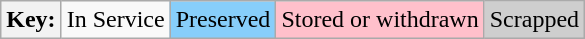<table class="wikitable">
<tr>
<th>Key:</th>
<td>In Service</td>
<td bgcolor=#87cefa>Preserved</td>
<td bgcolor=#ffc0cb>Stored or withdrawn</td>
<td bgcolor=#cecece>Scrapped</td>
</tr>
</table>
